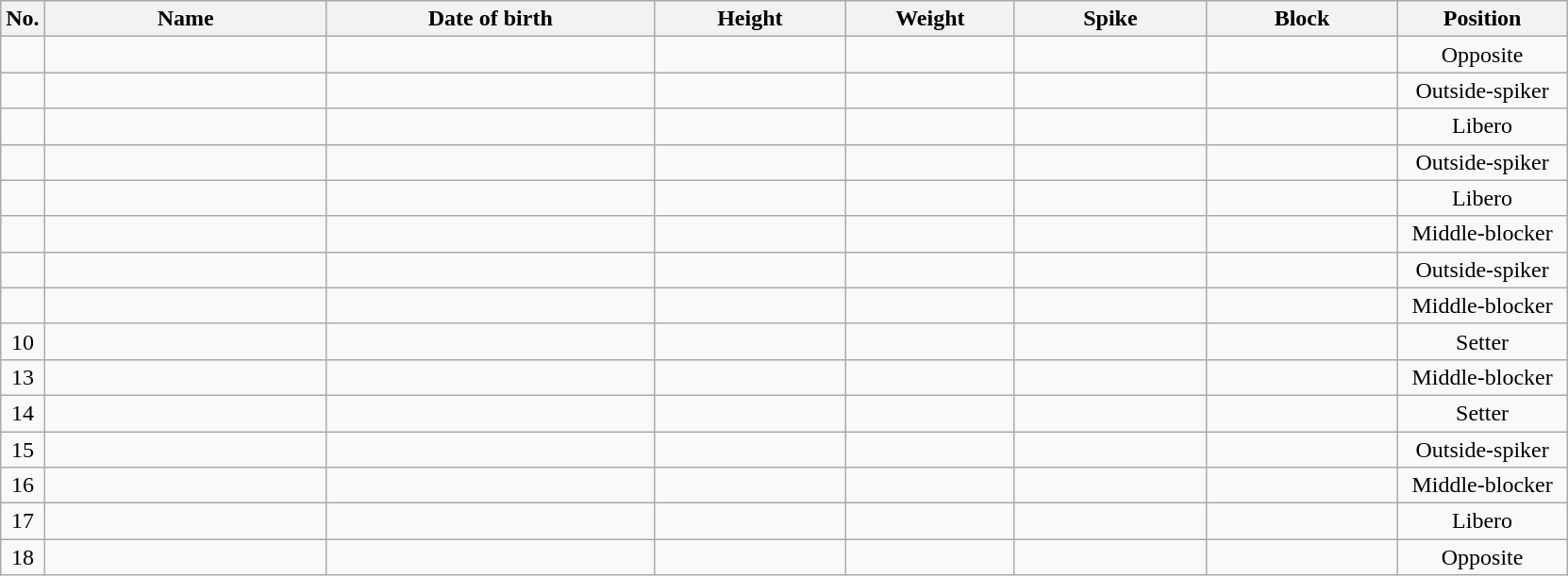<table class="wikitable sortable" style="font-size:100%; text-align:center;">
<tr>
<th>No.</th>
<th style="width:12em">Name</th>
<th style="width:14em">Date of birth</th>
<th style="width:8em">Height</th>
<th style="width:7em">Weight</th>
<th style="width:8em">Spike</th>
<th style="width:8em">Block</th>
<th style="width:7em">Position</th>
</tr>
<tr>
<td></td>
<td align=left> </td>
<td align=right></td>
<td></td>
<td></td>
<td></td>
<td></td>
<td>Opposite</td>
</tr>
<tr>
<td></td>
<td align=left> </td>
<td align=right></td>
<td></td>
<td></td>
<td></td>
<td></td>
<td>Outside-spiker</td>
</tr>
<tr>
<td></td>
<td align=left> </td>
<td align=right></td>
<td></td>
<td></td>
<td></td>
<td></td>
<td>Libero</td>
</tr>
<tr>
<td></td>
<td align=left> </td>
<td align=right></td>
<td></td>
<td></td>
<td></td>
<td></td>
<td>Outside-spiker</td>
</tr>
<tr>
<td></td>
<td align=left> </td>
<td align=right></td>
<td></td>
<td></td>
<td></td>
<td></td>
<td>Libero</td>
</tr>
<tr>
<td></td>
<td align=left> </td>
<td align=right></td>
<td></td>
<td></td>
<td></td>
<td></td>
<td>Middle-blocker</td>
</tr>
<tr>
<td></td>
<td align=left> </td>
<td align=right></td>
<td></td>
<td></td>
<td></td>
<td></td>
<td>Outside-spiker</td>
</tr>
<tr>
<td></td>
<td align=left> </td>
<td align=right></td>
<td></td>
<td></td>
<td></td>
<td></td>
<td>Middle-blocker</td>
</tr>
<tr>
<td>10</td>
<td align=left> </td>
<td align=right></td>
<td></td>
<td></td>
<td></td>
<td></td>
<td>Setter</td>
</tr>
<tr>
<td>13</td>
<td align=left> </td>
<td align=right></td>
<td></td>
<td></td>
<td></td>
<td></td>
<td>Middle-blocker</td>
</tr>
<tr>
<td>14</td>
<td align=left> </td>
<td align=right></td>
<td></td>
<td></td>
<td></td>
<td></td>
<td>Setter</td>
</tr>
<tr>
<td>15</td>
<td align=left> </td>
<td align=right></td>
<td></td>
<td></td>
<td></td>
<td></td>
<td>Outside-spiker</td>
</tr>
<tr>
<td>16</td>
<td align=left> </td>
<td align=right></td>
<td></td>
<td></td>
<td></td>
<td></td>
<td>Middle-blocker</td>
</tr>
<tr>
<td>17</td>
<td align=left> </td>
<td align=right></td>
<td></td>
<td></td>
<td></td>
<td></td>
<td>Libero</td>
</tr>
<tr>
<td>18</td>
<td align=left> </td>
<td align=right></td>
<td></td>
<td></td>
<td></td>
<td></td>
<td>Opposite</td>
</tr>
</table>
